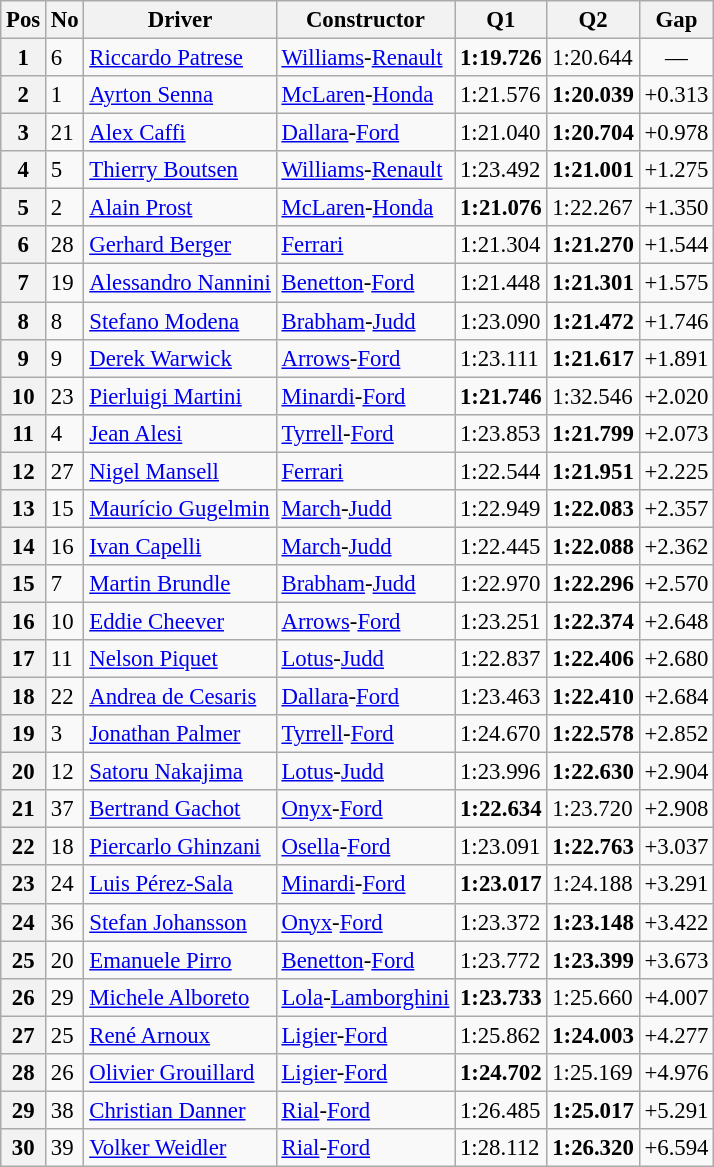<table class="wikitable sortable" style="font-size: 95%;">
<tr>
<th>Pos</th>
<th>No</th>
<th>Driver</th>
<th>Constructor</th>
<th>Q1</th>
<th>Q2</th>
<th>Gap</th>
</tr>
<tr>
<th>1</th>
<td>6</td>
<td> <a href='#'>Riccardo Patrese</a></td>
<td><a href='#'>Williams</a>-<a href='#'>Renault</a></td>
<td><strong>1:19.726</strong></td>
<td>1:20.644</td>
<td align="center">—</td>
</tr>
<tr>
<th>2</th>
<td>1</td>
<td> <a href='#'>Ayrton Senna</a></td>
<td><a href='#'>McLaren</a>-<a href='#'>Honda</a></td>
<td>1:21.576</td>
<td><strong>1:20.039</strong></td>
<td>+0.313</td>
</tr>
<tr>
<th>3</th>
<td>21</td>
<td> <a href='#'>Alex Caffi</a></td>
<td><a href='#'>Dallara</a>-<a href='#'>Ford</a></td>
<td>1:21.040</td>
<td><strong>1:20.704</strong></td>
<td>+0.978</td>
</tr>
<tr>
<th>4</th>
<td>5</td>
<td> <a href='#'>Thierry Boutsen</a></td>
<td><a href='#'>Williams</a>-<a href='#'>Renault</a></td>
<td>1:23.492</td>
<td><strong>1:21.001</strong></td>
<td>+1.275</td>
</tr>
<tr>
<th>5</th>
<td>2</td>
<td> <a href='#'>Alain Prost</a></td>
<td><a href='#'>McLaren</a>-<a href='#'>Honda</a></td>
<td><strong>1:21.076</strong></td>
<td>1:22.267</td>
<td>+1.350</td>
</tr>
<tr>
<th>6</th>
<td>28</td>
<td> <a href='#'>Gerhard Berger</a></td>
<td><a href='#'>Ferrari</a></td>
<td>1:21.304</td>
<td><strong>1:21.270</strong></td>
<td>+1.544</td>
</tr>
<tr>
<th>7</th>
<td>19</td>
<td> <a href='#'>Alessandro Nannini</a></td>
<td><a href='#'>Benetton</a>-<a href='#'>Ford</a></td>
<td>1:21.448</td>
<td><strong>1:21.301</strong></td>
<td>+1.575</td>
</tr>
<tr>
<th>8</th>
<td>8</td>
<td> <a href='#'>Stefano Modena</a></td>
<td><a href='#'>Brabham</a>-<a href='#'>Judd</a></td>
<td>1:23.090</td>
<td><strong>1:21.472</strong></td>
<td>+1.746</td>
</tr>
<tr>
<th>9</th>
<td>9</td>
<td> <a href='#'>Derek Warwick</a></td>
<td><a href='#'>Arrows</a>-<a href='#'>Ford</a></td>
<td>1:23.111</td>
<td><strong>1:21.617</strong></td>
<td>+1.891</td>
</tr>
<tr>
<th>10</th>
<td>23</td>
<td> <a href='#'>Pierluigi Martini</a></td>
<td><a href='#'>Minardi</a>-<a href='#'>Ford</a></td>
<td><strong>1:21.746</strong></td>
<td>1:32.546</td>
<td>+2.020</td>
</tr>
<tr>
<th>11</th>
<td>4</td>
<td> <a href='#'>Jean Alesi</a></td>
<td><a href='#'>Tyrrell</a>-<a href='#'>Ford</a></td>
<td>1:23.853</td>
<td><strong>1:21.799</strong></td>
<td>+2.073</td>
</tr>
<tr>
<th>12</th>
<td>27</td>
<td> <a href='#'>Nigel Mansell</a></td>
<td><a href='#'>Ferrari</a></td>
<td>1:22.544</td>
<td><strong>1:21.951</strong></td>
<td>+2.225</td>
</tr>
<tr>
<th>13</th>
<td>15</td>
<td> <a href='#'>Maurício Gugelmin</a></td>
<td><a href='#'>March</a>-<a href='#'>Judd</a></td>
<td>1:22.949</td>
<td><strong>1:22.083</strong></td>
<td>+2.357</td>
</tr>
<tr>
<th>14</th>
<td>16</td>
<td> <a href='#'>Ivan Capelli</a></td>
<td><a href='#'>March</a>-<a href='#'>Judd</a></td>
<td>1:22.445</td>
<td><strong>1:22.088</strong></td>
<td>+2.362</td>
</tr>
<tr>
<th>15</th>
<td>7</td>
<td> <a href='#'>Martin Brundle</a></td>
<td><a href='#'>Brabham</a>-<a href='#'>Judd</a></td>
<td>1:22.970</td>
<td><strong>1:22.296</strong></td>
<td>+2.570</td>
</tr>
<tr>
<th>16</th>
<td>10</td>
<td> <a href='#'>Eddie Cheever</a></td>
<td><a href='#'>Arrows</a>-<a href='#'>Ford</a></td>
<td>1:23.251</td>
<td><strong>1:22.374</strong></td>
<td>+2.648</td>
</tr>
<tr>
<th>17</th>
<td>11</td>
<td> <a href='#'>Nelson Piquet</a></td>
<td><a href='#'>Lotus</a>-<a href='#'>Judd</a></td>
<td>1:22.837</td>
<td><strong>1:22.406</strong></td>
<td>+2.680</td>
</tr>
<tr>
<th>18</th>
<td>22</td>
<td> <a href='#'>Andrea de Cesaris</a></td>
<td><a href='#'>Dallara</a>-<a href='#'>Ford</a></td>
<td>1:23.463</td>
<td><strong>1:22.410</strong></td>
<td>+2.684</td>
</tr>
<tr>
<th>19</th>
<td>3</td>
<td> <a href='#'>Jonathan Palmer</a></td>
<td><a href='#'>Tyrrell</a>-<a href='#'>Ford</a></td>
<td>1:24.670</td>
<td><strong>1:22.578</strong></td>
<td>+2.852</td>
</tr>
<tr>
<th>20</th>
<td>12</td>
<td> <a href='#'>Satoru Nakajima</a></td>
<td><a href='#'>Lotus</a>-<a href='#'>Judd</a></td>
<td>1:23.996</td>
<td><strong>1:22.630</strong></td>
<td>+2.904</td>
</tr>
<tr>
<th>21</th>
<td>37</td>
<td> <a href='#'>Bertrand Gachot</a></td>
<td><a href='#'>Onyx</a>-<a href='#'>Ford</a></td>
<td><strong>1:22.634</strong></td>
<td>1:23.720</td>
<td>+2.908</td>
</tr>
<tr>
<th>22</th>
<td>18</td>
<td> <a href='#'>Piercarlo Ghinzani</a></td>
<td><a href='#'>Osella</a>-<a href='#'>Ford</a></td>
<td>1:23.091</td>
<td><strong>1:22.763</strong></td>
<td>+3.037</td>
</tr>
<tr>
<th>23</th>
<td>24</td>
<td> <a href='#'>Luis Pérez-Sala</a></td>
<td><a href='#'>Minardi</a>-<a href='#'>Ford</a></td>
<td><strong>1:23.017</strong></td>
<td>1:24.188</td>
<td>+3.291</td>
</tr>
<tr>
<th>24</th>
<td>36</td>
<td> <a href='#'>Stefan Johansson</a></td>
<td><a href='#'>Onyx</a>-<a href='#'>Ford</a></td>
<td>1:23.372</td>
<td><strong>1:23.148</strong></td>
<td>+3.422</td>
</tr>
<tr>
<th>25</th>
<td>20</td>
<td> <a href='#'>Emanuele Pirro</a></td>
<td><a href='#'>Benetton</a>-<a href='#'>Ford</a></td>
<td>1:23.772</td>
<td><strong>1:23.399</strong></td>
<td>+3.673</td>
</tr>
<tr>
<th>26</th>
<td>29</td>
<td> <a href='#'>Michele Alboreto</a></td>
<td><a href='#'>Lola</a>-<a href='#'>Lamborghini</a></td>
<td><strong>1:23.733</strong></td>
<td>1:25.660</td>
<td>+4.007</td>
</tr>
<tr>
<th>27</th>
<td>25</td>
<td> <a href='#'>René Arnoux</a></td>
<td><a href='#'>Ligier</a>-<a href='#'>Ford</a></td>
<td>1:25.862</td>
<td><strong>1:24.003</strong></td>
<td>+4.277</td>
</tr>
<tr>
<th>28</th>
<td>26</td>
<td> <a href='#'>Olivier Grouillard</a></td>
<td><a href='#'>Ligier</a>-<a href='#'>Ford</a></td>
<td><strong>1:24.702</strong></td>
<td>1:25.169</td>
<td>+4.976</td>
</tr>
<tr>
<th>29</th>
<td>38</td>
<td> <a href='#'>Christian Danner</a></td>
<td><a href='#'>Rial</a>-<a href='#'>Ford</a></td>
<td>1:26.485</td>
<td><strong>1:25.017</strong></td>
<td>+5.291</td>
</tr>
<tr>
<th>30</th>
<td>39</td>
<td> <a href='#'>Volker Weidler</a></td>
<td><a href='#'>Rial</a>-<a href='#'>Ford</a></td>
<td>1:28.112</td>
<td><strong>1:26.320</strong></td>
<td>+6.594</td>
</tr>
</table>
